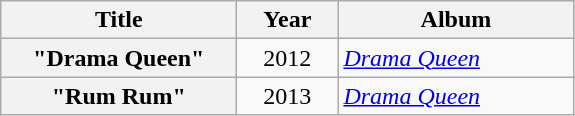<table class="wikitable plainrowheaders">
<tr>
<th scope="col" style="width:150px;">Title</th>
<th scope="col" style="width:60px;">Year</th>
<th scope="col" style="width:150px;">Album</th>
</tr>
<tr>
<th scope="row">"Drama Queen"</th>
<td align=center>2012</td>
<td><em><a href='#'>Drama Queen</a></em></td>
</tr>
<tr>
<th scope="row">"Rum Rum"</th>
<td align=center>2013</td>
<td><em><a href='#'>Drama Queen</a></em></td>
</tr>
</table>
